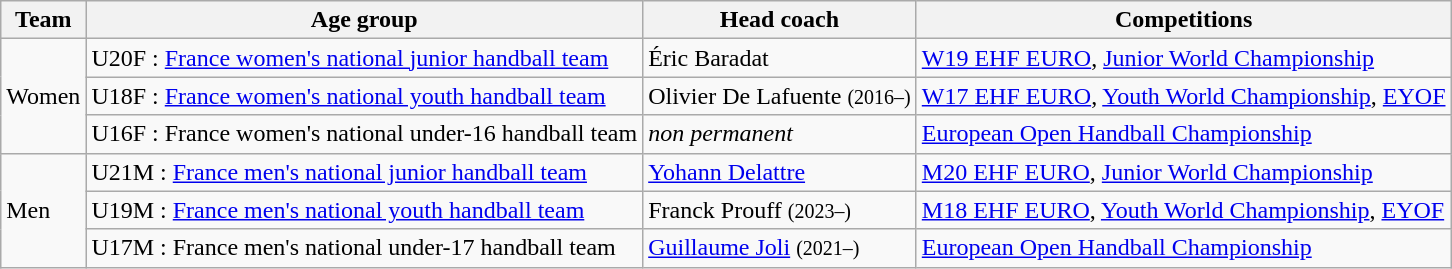<table class="wikitable sortable">
<tr>
<th>Team</th>
<th>Age group</th>
<th>Head coach</th>
<th>Competitions</th>
</tr>
<tr>
<td rowspan="3">Women</td>
<td>U20F : <a href='#'>France women's national junior handball team</a></td>
<td> Éric Baradat</td>
<td><a href='#'>W19 EHF EURO</a>, <a href='#'>Junior World Championship</a></td>
</tr>
<tr>
<td>U18F : <a href='#'>France women's national youth handball team</a></td>
<td> Olivier De Lafuente <small>(2016–)</small></td>
<td><a href='#'>W17 EHF EURO</a>, <a href='#'>Youth World Championship</a>, <a href='#'>EYOF</a></td>
</tr>
<tr>
<td>U16F : France women's national under-16 handball team</td>
<td>  <em>non permanent</em></td>
<td><a href='#'>European Open Handball Championship</a></td>
</tr>
<tr>
<td rowspan="3">Men</td>
<td>U21M : <a href='#'>France men's national junior handball team</a></td>
<td> <a href='#'>Yohann Delattre</a></td>
<td><a href='#'>M20 EHF EURO</a>, <a href='#'>Junior World Championship</a></td>
</tr>
<tr>
<td>U19M : <a href='#'>France men's national youth handball team</a></td>
<td> Franck Prouff <small>(2023–)</small></td>
<td><a href='#'>M18 EHF EURO</a>, <a href='#'>Youth World Championship</a>, <a href='#'>EYOF</a></td>
</tr>
<tr>
<td>U17M : France men's national under-17 handball team</td>
<td> <a href='#'>Guillaume Joli</a> <small>(2021–)</small></td>
<td><a href='#'>European Open Handball Championship</a></td>
</tr>
</table>
